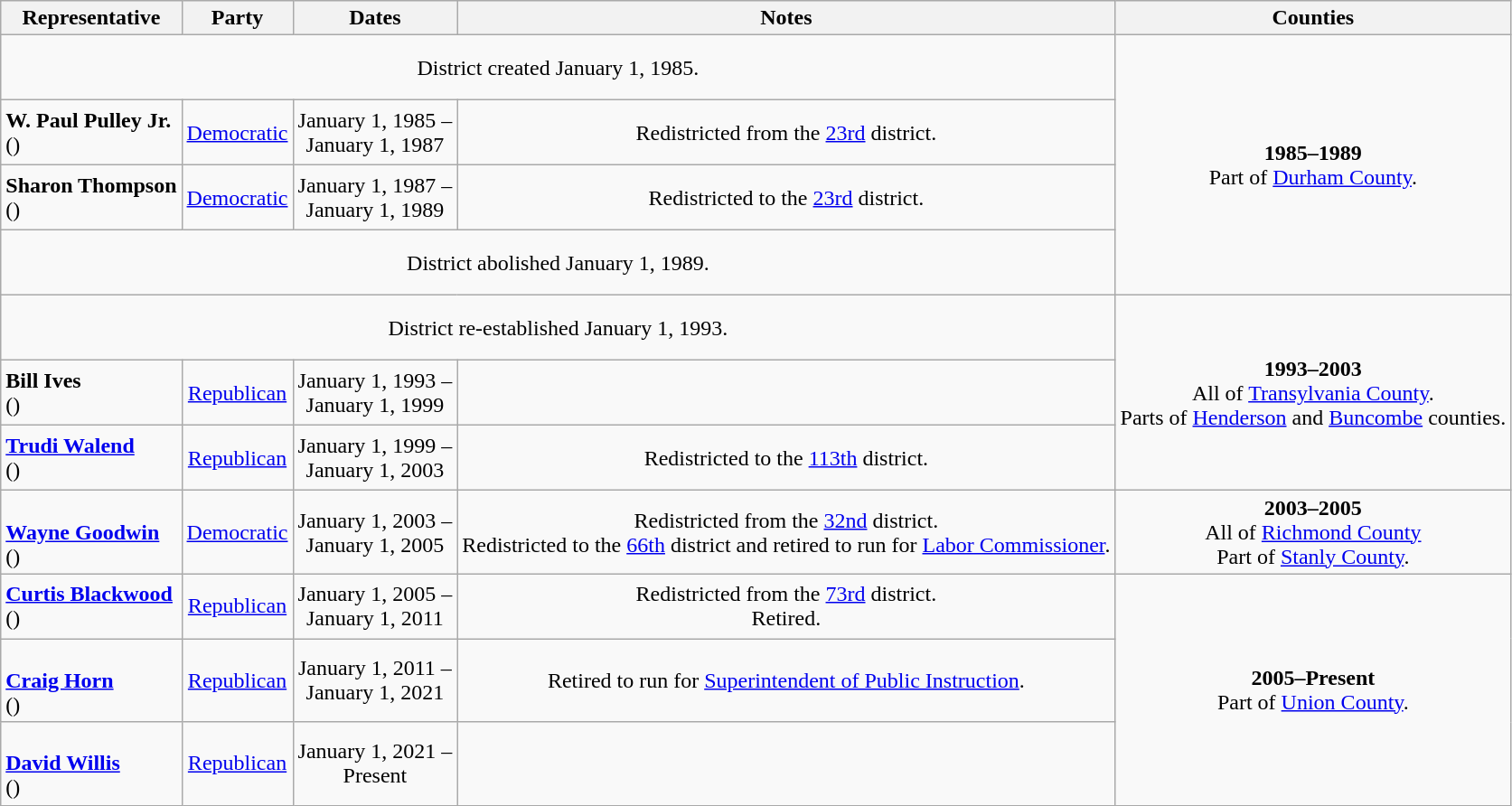<table class=wikitable style="text-align:center">
<tr>
<th>Representative</th>
<th>Party</th>
<th>Dates</th>
<th>Notes</th>
<th>Counties</th>
</tr>
<tr style="height:3em">
<td colspan=4>District created January 1, 1985.</td>
<td rowspan=4><strong>1985–1989</strong> <br> Part of <a href='#'>Durham County</a>.</td>
</tr>
<tr style="height:3em">
<td align=left><strong>W. Paul Pulley Jr.</strong><br>()</td>
<td><a href='#'>Democratic</a></td>
<td nowrap>January 1, 1985 – <br> January 1, 1987</td>
<td>Redistricted from the <a href='#'>23rd</a> district.</td>
</tr>
<tr style="height:3em">
<td align=left><strong>Sharon Thompson</strong><br>()</td>
<td><a href='#'>Democratic</a></td>
<td nowrap>January 1, 1987 – <br> January 1, 1989</td>
<td>Redistricted to the <a href='#'>23rd</a> district.</td>
</tr>
<tr style="height:3em">
<td colspan=4>District abolished January 1, 1989.</td>
</tr>
<tr style="height:3em">
<td colspan=4>District re-established January 1, 1993.</td>
<td rowspan=3><strong>1993–2003</strong> <br> All of <a href='#'>Transylvania County</a>. <br> Parts of <a href='#'>Henderson</a> and <a href='#'>Buncombe</a> counties.</td>
</tr>
<tr style="height:3em">
<td align=left><strong>Bill Ives</strong><br>()</td>
<td><a href='#'>Republican</a></td>
<td nowrap>January 1, 1993 – <br> January 1, 1999</td>
<td></td>
</tr>
<tr style="height:3em">
<td align=left><strong><a href='#'>Trudi Walend</a></strong><br>()</td>
<td><a href='#'>Republican</a></td>
<td nowrap>January 1, 1999 – <br> January 1, 2003</td>
<td>Redistricted to the <a href='#'>113th</a> district.</td>
</tr>
<tr style="height:3em">
<td align=left><br><strong><a href='#'>Wayne Goodwin</a></strong><br>()</td>
<td><a href='#'>Democratic</a></td>
<td nowrap>January 1, 2003 – <br> January 1, 2005</td>
<td>Redistricted from the <a href='#'>32nd</a> district. <br> Redistricted to the <a href='#'>66th</a> district and retired to run for <a href='#'>Labor Commissioner</a>.</td>
<td><strong>2003–2005</strong> <br> All of <a href='#'>Richmond County</a> <br> Part of <a href='#'>Stanly County</a>.</td>
</tr>
<tr style="height:3em">
<td align=left><strong><a href='#'>Curtis Blackwood</a></strong><br>()</td>
<td><a href='#'>Republican</a></td>
<td nowrap>January 1, 2005 – <br> January 1, 2011</td>
<td>Redistricted from the <a href='#'>73rd</a> district. <br> Retired.</td>
<td rowspan=3><strong>2005–Present</strong> <br> Part of <a href='#'>Union County</a>.</td>
</tr>
<tr style="height:3em">
<td align=left><br><strong><a href='#'>Craig Horn</a></strong><br>()</td>
<td><a href='#'>Republican</a></td>
<td nowrap>January 1, 2011 – <br> January 1, 2021</td>
<td>Retired to run for  <a href='#'>Superintendent of Public Instruction</a>.</td>
</tr>
<tr style="height:3em">
<td align=left><br><strong><a href='#'>David Willis</a></strong><br>()</td>
<td><a href='#'>Republican</a></td>
<td nowrap>January 1, 2021 – <br> Present</td>
<td></td>
</tr>
</table>
